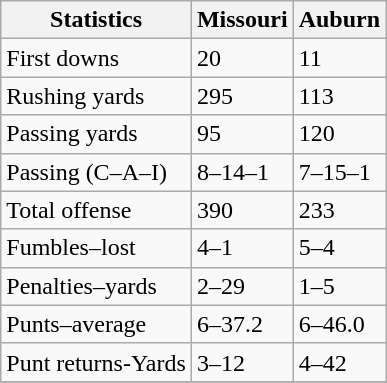<table class="wikitable">
<tr>
<th>Statistics</th>
<th>Missouri</th>
<th>Auburn</th>
</tr>
<tr>
<td>First downs</td>
<td>20</td>
<td>11</td>
</tr>
<tr>
<td>Rushing yards</td>
<td>295</td>
<td>113</td>
</tr>
<tr>
<td>Passing yards</td>
<td>95</td>
<td>120</td>
</tr>
<tr>
<td>Passing (C–A–I)</td>
<td>8–14–1</td>
<td>7–15–1</td>
</tr>
<tr>
<td>Total offense</td>
<td>390</td>
<td>233</td>
</tr>
<tr>
<td>Fumbles–lost</td>
<td>4–1</td>
<td>5–4</td>
</tr>
<tr>
<td>Penalties–yards</td>
<td>2–29</td>
<td>1–5</td>
</tr>
<tr>
<td>Punts–average</td>
<td>6–37.2</td>
<td>6–46.0</td>
</tr>
<tr>
<td>Punt returns-Yards</td>
<td>3–12</td>
<td>4–42</td>
</tr>
<tr>
</tr>
</table>
